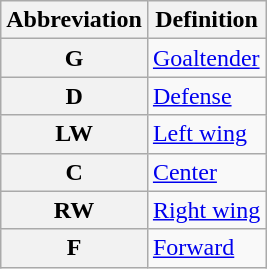<table class="wikitable">
<tr>
<th scope="col">Abbreviation</th>
<th scope="col">Definition</th>
</tr>
<tr>
<th scope="row">G</th>
<td><a href='#'>Goaltender</a></td>
</tr>
<tr>
<th scope="row">D</th>
<td><a href='#'>Defense</a></td>
</tr>
<tr>
<th scope="row">LW</th>
<td><a href='#'>Left wing</a></td>
</tr>
<tr>
<th scope="row">C</th>
<td><a href='#'>Center</a></td>
</tr>
<tr>
<th scope="row">RW</th>
<td><a href='#'>Right wing</a></td>
</tr>
<tr>
<th scope="row">F</th>
<td><a href='#'>Forward</a></td>
</tr>
</table>
